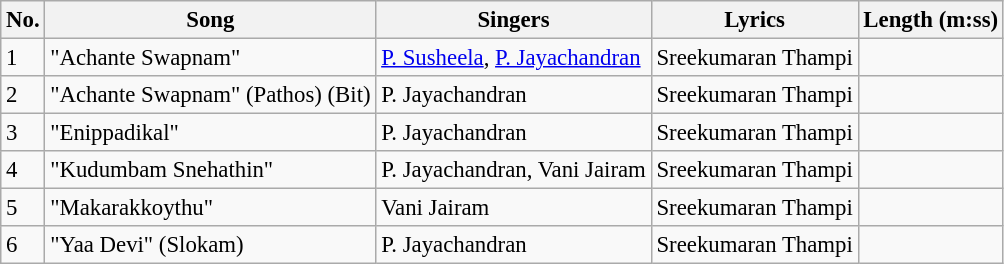<table class="wikitable" style="font-size:95%;">
<tr>
<th>No.</th>
<th>Song</th>
<th>Singers</th>
<th>Lyrics</th>
<th>Length (m:ss)</th>
</tr>
<tr>
<td>1</td>
<td>"Achante Swapnam"</td>
<td><a href='#'>P. Susheela</a>, <a href='#'>P. Jayachandran</a></td>
<td>Sreekumaran Thampi</td>
<td></td>
</tr>
<tr>
<td>2</td>
<td>"Achante Swapnam" (Pathos) (Bit)</td>
<td>P. Jayachandran</td>
<td>Sreekumaran Thampi</td>
<td></td>
</tr>
<tr>
<td>3</td>
<td>"Enippadikal"</td>
<td>P. Jayachandran</td>
<td>Sreekumaran Thampi</td>
<td></td>
</tr>
<tr>
<td>4</td>
<td>"Kudumbam Snehathin"</td>
<td>P. Jayachandran, Vani Jairam</td>
<td>Sreekumaran Thampi</td>
<td></td>
</tr>
<tr>
<td>5</td>
<td>"Makarakkoythu"</td>
<td>Vani Jairam</td>
<td>Sreekumaran Thampi</td>
<td></td>
</tr>
<tr>
<td>6</td>
<td>"Yaa Devi" (Slokam)</td>
<td>P. Jayachandran</td>
<td>Sreekumaran Thampi</td>
<td></td>
</tr>
</table>
